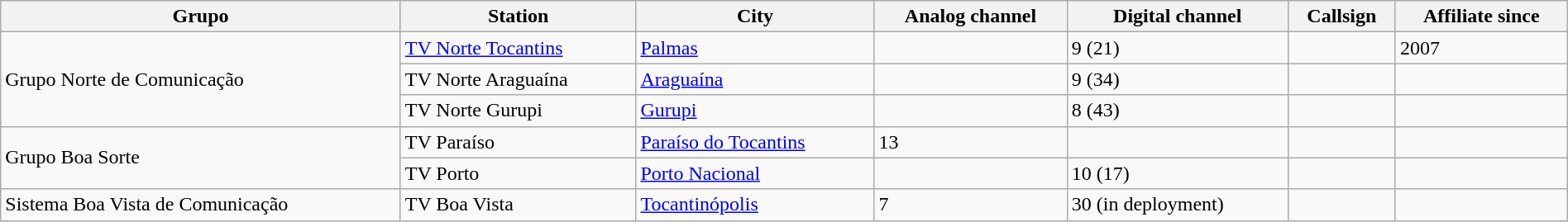<table class = "wikitable" style = "width: 100%">
<tr>
<th>Grupo</th>
<th>Station</th>
<th>City</th>
<th>Analog channel</th>
<th>Digital channel</th>
<th>Callsign</th>
<th>Affiliate since</th>
</tr>
<tr>
<td rowspan = "3">Grupo Norte de Comunicação</td>
<td><a href='#'>TV Norte Tocantins</a></td>
<td><a href='#'>Palmas</a></td>
<td></td>
<td>9 (21)</td>
<td></td>
<td>2007</td>
</tr>
<tr>
<td>TV Norte Araguaína</td>
<td><a href='#'>Araguaína</a></td>
<td></td>
<td>9 (34)</td>
<td></td>
<td></td>
</tr>
<tr>
<td>TV Norte Gurupi</td>
<td><a href='#'>Gurupi</a></td>
<td></td>
<td>8 (43)</td>
<td></td>
<td></td>
</tr>
<tr>
<td rowspan = "2">Grupo Boa Sorte</td>
<td>TV Paraíso</td>
<td><a href='#'>Paraíso do Tocantins</a></td>
<td>13</td>
<td></td>
<td></td>
<td></td>
</tr>
<tr>
<td>TV Porto</td>
<td><a href='#'>Porto Nacional</a></td>
<td></td>
<td>10 (17)</td>
<td></td>
<td></td>
</tr>
<tr>
<td>Sistema Boa Vista de Comunicação</td>
<td>TV Boa Vista</td>
<td><a href='#'>Tocantinópolis</a></td>
<td>7</td>
<td>30 (in deployment)</td>
<td></td>
<td></td>
</tr>
</table>
